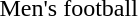<table>
<tr>
<td>Men's football</td>
<td></td>
<td></td>
<td></td>
</tr>
</table>
